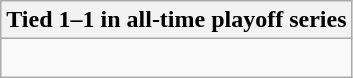<table class="wikitable collapsible collapsed">
<tr>
<th>Tied 1–1 in all-time playoff series</th>
</tr>
<tr>
<td><br>
</td>
</tr>
</table>
